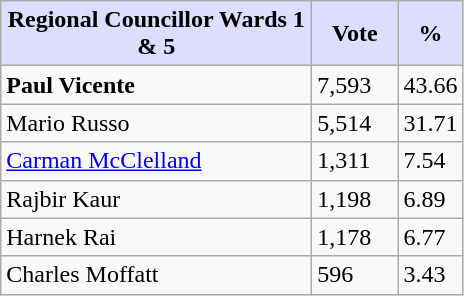<table class="wikitable">
<tr>
<th style="background:#ddf; width:200px;">Regional Councillor Wards 1 & 5</th>
<th style="background:#ddf; width:50px;">Vote</th>
<th style="background:#ddf; width:30px;">%</th>
</tr>
<tr>
<td><strong>Paul Vicente</strong></td>
<td>7,593</td>
<td>43.66</td>
</tr>
<tr>
<td>Mario Russo</td>
<td>5,514</td>
<td>31.71</td>
</tr>
<tr>
<td><a href='#'>Carman McClelland</a></td>
<td>1,311</td>
<td>7.54</td>
</tr>
<tr>
<td>Rajbir Kaur</td>
<td>1,198</td>
<td>6.89</td>
</tr>
<tr>
<td>Harnek Rai</td>
<td>1,178</td>
<td>6.77</td>
</tr>
<tr>
<td>Charles Moffatt</td>
<td>596</td>
<td>3.43</td>
</tr>
</table>
